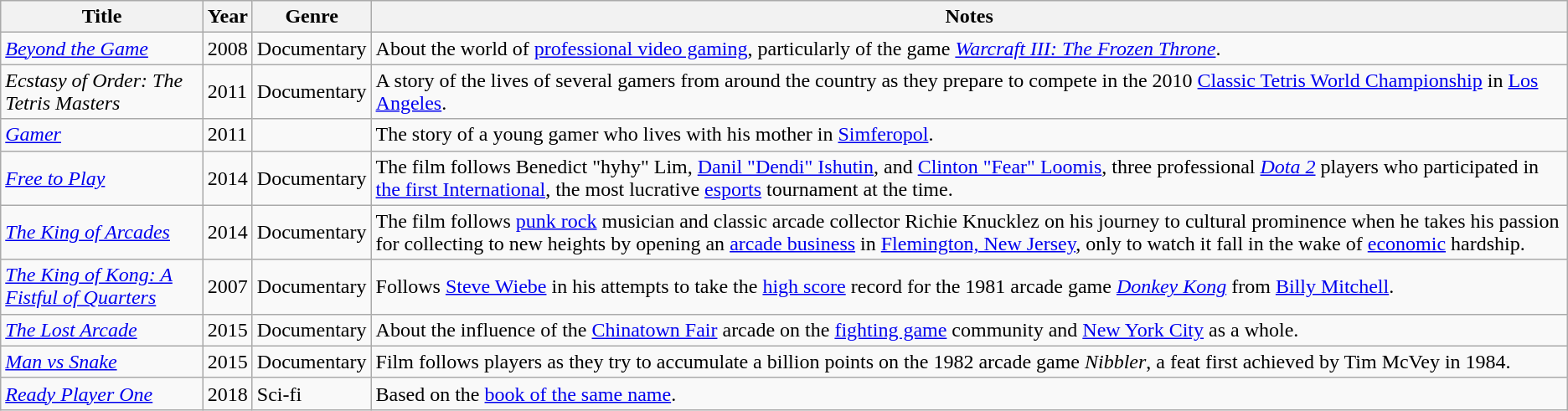<table class="wikitable sortable">
<tr>
<th>Title</th>
<th>Year</th>
<th>Genre</th>
<th>Notes</th>
</tr>
<tr>
<td><em><a href='#'>Beyond the Game</a></em></td>
<td>2008</td>
<td>Documentary</td>
<td>About the world of <a href='#'>professional video gaming</a>, particularly of the game <em><a href='#'>Warcraft III: The Frozen Throne</a></em>.</td>
</tr>
<tr>
<td><em>Ecstasy of Order: The Tetris Masters</em></td>
<td>2011</td>
<td>Documentary</td>
<td>A story of the lives of several gamers from around the country as they prepare to compete in the 2010 <a href='#'>Classic Tetris World Championship</a> in <a href='#'>Los Angeles</a>.</td>
</tr>
<tr>
<td><em><a href='#'>Gamer</a></em></td>
<td>2011</td>
<td></td>
<td>The story of a young gamer who lives with his mother in <a href='#'>Simferopol</a>.</td>
</tr>
<tr>
<td><em><a href='#'>Free to Play</a></em></td>
<td>2014</td>
<td>Documentary</td>
<td>The film follows Benedict "hyhy" Lim, <a href='#'>Danil "Dendi" Ishutin</a>, and <a href='#'>Clinton "Fear" Loomis</a>, three professional <em><a href='#'>Dota 2</a></em>  players who participated in <a href='#'>the first International</a>, the most lucrative <a href='#'>esports</a> tournament at the time.</td>
</tr>
<tr>
<td><em><a href='#'>The King of Arcades</a></em></td>
<td>2014</td>
<td>Documentary</td>
<td>The film follows <a href='#'>punk rock</a> musician and classic arcade collector Richie Knucklez on his journey to cultural prominence when he takes his passion for collecting to new heights by opening an <a href='#'>arcade business</a> in <a href='#'>Flemington, New Jersey</a>, only to watch it fall in the wake of <a href='#'>economic</a> hardship.</td>
</tr>
<tr>
<td><em><a href='#'>The King of Kong: A Fistful of Quarters</a></em></td>
<td>2007</td>
<td>Documentary</td>
<td>Follows <a href='#'>Steve Wiebe</a> in his attempts to take the <a href='#'>high score</a> record for the 1981 arcade game <em><a href='#'>Donkey Kong</a></em> from <a href='#'>Billy Mitchell</a>.</td>
</tr>
<tr>
<td><em><a href='#'>The Lost Arcade</a></em></td>
<td>2015</td>
<td>Documentary</td>
<td>About the influence of the <a href='#'>Chinatown Fair</a> arcade on the <a href='#'>fighting game</a> community and <a href='#'>New York City</a> as a whole.</td>
</tr>
<tr>
<td><em><a href='#'>Man vs Snake</a></em></td>
<td>2015</td>
<td>Documentary</td>
<td>Film follows players as they try to accumulate a billion points on the 1982 arcade game <em>Nibbler</em>, a feat first achieved by Tim McVey in 1984.</td>
</tr>
<tr>
<td><em><a href='#'>Ready Player One</a></em></td>
<td>2018</td>
<td>Sci-fi</td>
<td>Based on the <a href='#'>book of the same name</a>.</td>
</tr>
</table>
